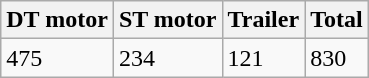<table class="wikitable">
<tr>
<th>DT motor</th>
<th>ST motor</th>
<th>Trailer</th>
<th>Total</th>
</tr>
<tr>
<td>475</td>
<td>234</td>
<td>121</td>
<td>830</td>
</tr>
</table>
